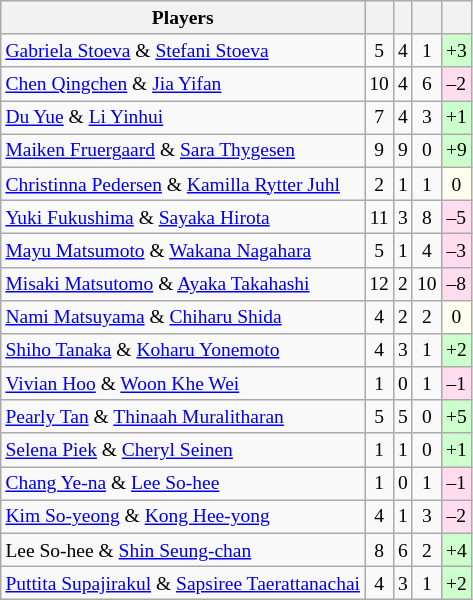<table class=wikitable style="text-align:center; font-size:small">
<tr>
<th>Players</th>
<th></th>
<th></th>
<th></th>
<th></th>
</tr>
<tr>
<td align="left"> <a href='#'>Gabriela Stoeva</a> & <a href='#'>Stefani Stoeva</a></td>
<td>5</td>
<td>4</td>
<td>1</td>
<td bgcolor="#ccffcc">+3</td>
</tr>
<tr>
<td align="left"> <a href='#'>Chen Qingchen</a> & <a href='#'>Jia Yifan</a></td>
<td>10</td>
<td>4</td>
<td>6</td>
<td bgcolor="#ffddee">–2</td>
</tr>
<tr>
<td align="left"> <a href='#'>Du Yue</a> & <a href='#'>Li Yinhui</a></td>
<td>7</td>
<td>4</td>
<td>3</td>
<td bgcolor="#ccffcc">+1</td>
</tr>
<tr>
<td align="left"> <a href='#'>Maiken Fruergaard</a> & <a href='#'>Sara Thygesen</a></td>
<td>9</td>
<td>9</td>
<td>0</td>
<td bgcolor="#ccffcc">+9</td>
</tr>
<tr>
<td align="left"> <a href='#'>Christinna Pedersen</a> & <a href='#'>Kamilla Rytter Juhl</a></td>
<td>2</td>
<td>1</td>
<td>1</td>
<td bgcolor="#fffff0">0</td>
</tr>
<tr>
<td align="left"> <a href='#'>Yuki Fukushima</a> & <a href='#'>Sayaka Hirota</a></td>
<td>11</td>
<td>3</td>
<td>8</td>
<td bgcolor="#ffddee">–5</td>
</tr>
<tr>
<td align="left"> <a href='#'>Mayu Matsumoto</a> & <a href='#'>Wakana Nagahara</a></td>
<td>5</td>
<td>1</td>
<td>4</td>
<td bgcolor="#ffddee">–3</td>
</tr>
<tr>
<td align="left"> <a href='#'>Misaki Matsutomo</a> & <a href='#'>Ayaka Takahashi</a></td>
<td>12</td>
<td>2</td>
<td>10</td>
<td bgcolor="#ffddee">–8</td>
</tr>
<tr>
<td align="left"> <a href='#'>Nami Matsuyama</a> & <a href='#'>Chiharu Shida</a></td>
<td>4</td>
<td>2</td>
<td>2</td>
<td bgcolor="#fffff0">0</td>
</tr>
<tr>
<td align="left"> <a href='#'>Shiho Tanaka</a> & <a href='#'>Koharu Yonemoto</a></td>
<td>4</td>
<td>3</td>
<td>1</td>
<td bgcolor="#ccffcc">+2</td>
</tr>
<tr>
<td align="left"> <a href='#'>Vivian Hoo</a> & <a href='#'>Woon Khe Wei</a></td>
<td>1</td>
<td>0</td>
<td>1</td>
<td bgcolor="#ffddee">–1</td>
</tr>
<tr>
<td align="left"> <a href='#'>Pearly Tan</a> & <a href='#'>Thinaah Muralitharan</a></td>
<td>5</td>
<td>5</td>
<td>0</td>
<td bgcolor="#ccffcc">+5</td>
</tr>
<tr>
<td align="left"> <a href='#'>Selena Piek</a> & <a href='#'>Cheryl Seinen</a></td>
<td>1</td>
<td>1</td>
<td>0</td>
<td bgcolor="#ccffcc">+1</td>
</tr>
<tr>
<td align="left"> <a href='#'>Chang Ye-na</a> & <a href='#'>Lee So-hee</a></td>
<td>1</td>
<td>0</td>
<td>1</td>
<td bgcolor="#ffddee">–1</td>
</tr>
<tr>
<td align="left"> <a href='#'>Kim So-yeong</a> & <a href='#'>Kong Hee-yong</a></td>
<td>4</td>
<td>1</td>
<td>3</td>
<td bgcolor="#ffddee">–2</td>
</tr>
<tr>
<td align="left"> Lee So-hee & <a href='#'>Shin Seung-chan</a></td>
<td>8</td>
<td>6</td>
<td>2</td>
<td bgcolor="#ccffcc">+4</td>
</tr>
<tr>
<td align="left"> <a href='#'>Puttita Supajirakul</a> & <a href='#'>Sapsiree Taerattanachai</a></td>
<td>4</td>
<td>3</td>
<td>1</td>
<td bgcolor="#ccffcc">+2</td>
</tr>
</table>
